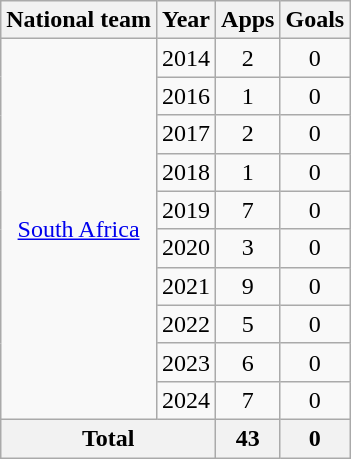<table class=wikitable style=text-align:center>
<tr>
<th>National team</th>
<th>Year</th>
<th>Apps</th>
<th>Goals</th>
</tr>
<tr>
<td rowspan="10"><a href='#'>South Africa</a></td>
<td>2014</td>
<td>2</td>
<td>0</td>
</tr>
<tr>
<td>2016</td>
<td>1</td>
<td>0</td>
</tr>
<tr>
<td>2017</td>
<td>2</td>
<td>0</td>
</tr>
<tr>
<td>2018</td>
<td>1</td>
<td>0</td>
</tr>
<tr>
<td>2019</td>
<td>7</td>
<td>0</td>
</tr>
<tr>
<td>2020</td>
<td>3</td>
<td>0</td>
</tr>
<tr>
<td>2021</td>
<td>9</td>
<td>0</td>
</tr>
<tr>
<td>2022</td>
<td>5</td>
<td>0</td>
</tr>
<tr>
<td>2023</td>
<td>6</td>
<td>0</td>
</tr>
<tr>
<td>2024</td>
<td>7</td>
<td>0</td>
</tr>
<tr>
<th colspan="2">Total</th>
<th>43</th>
<th>0</th>
</tr>
</table>
